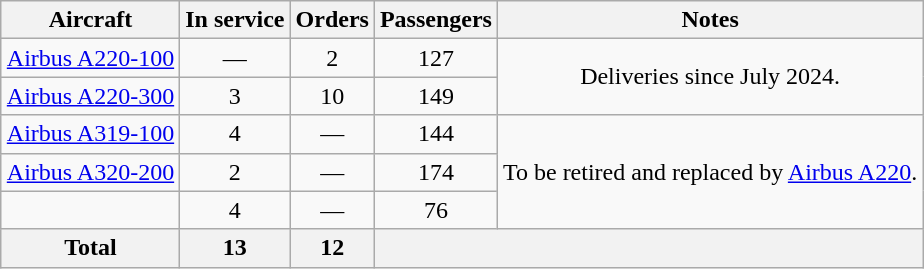<table class="wikitable" style="margin:0.5em auto; text-align:center">
<tr>
<th>Aircraft</th>
<th>In service</th>
<th>Orders</th>
<th>Passengers</th>
<th>Notes</th>
</tr>
<tr>
<td><a href='#'>Airbus A220-100</a></td>
<td>—</td>
<td>2</td>
<td>127</td>
<td rowspan="2">Deliveries since July 2024.</td>
</tr>
<tr>
<td><a href='#'>Airbus A220-300</a></td>
<td>3</td>
<td>10</td>
<td>149</td>
</tr>
<tr>
<td><a href='#'>Airbus A319-100</a></td>
<td>4</td>
<td>—</td>
<td>144</td>
<td rowspan="3">To be retired and replaced by <a href='#'>Airbus A220</a>.</td>
</tr>
<tr>
<td><a href='#'>Airbus A320-200</a></td>
<td>2</td>
<td>—</td>
<td>174</td>
</tr>
<tr>
<td></td>
<td>4</td>
<td>—</td>
<td>76</td>
</tr>
<tr>
<th>Total</th>
<th>13</th>
<th>12</th>
<th colspan="2"></th>
</tr>
</table>
